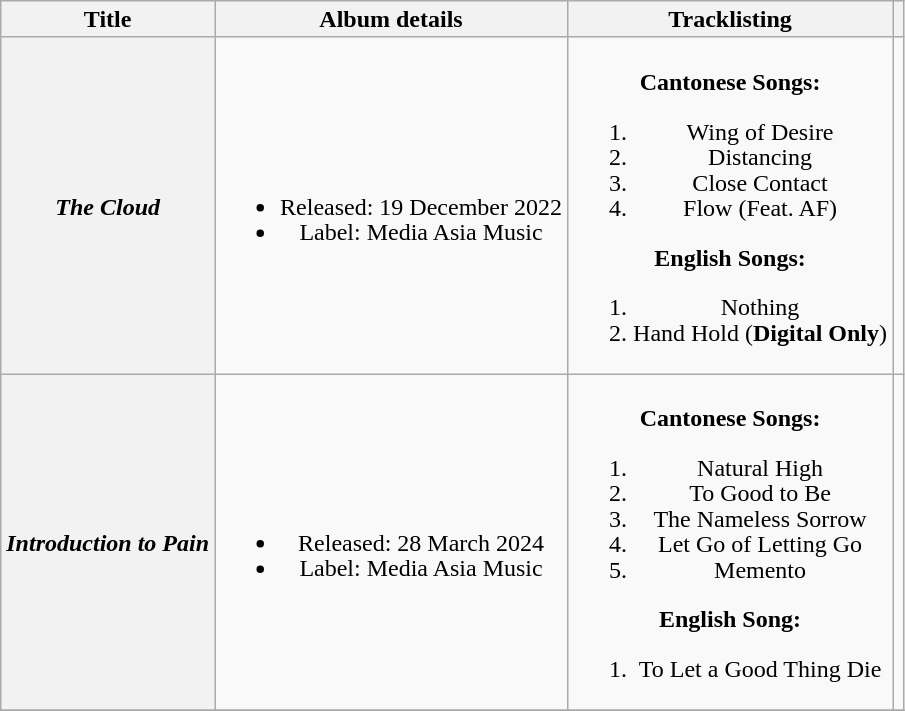<table class="wikitable plainrowheaders" style="text-align: center; line-height:17px;">
<tr>
<th>Title</th>
<th>Album details</th>
<th>Tracklisting</th>
<th scope="col" class="unsortable"></th>
</tr>
<tr>
<th scope="row"><em>The Cloud</em></th>
<td><br><ul><li>Released: 19 December 2022</li><li>Label: Media Asia Music</li></ul></td>
<td><br><strong>Cantonese Songs:</strong><ol><li>Wing of Desire</li><li>Distancing</li><li>Close Contact</li><li>Flow (Feat. AF)</li></ol><strong>English Songs:</strong><ol><li>Nothing</li><li>Hand Hold (<strong>Digital Only</strong>)</li></ol></td>
<td></td>
</tr>
<tr>
<th scope="row"><em>Introduction to Pain</em></th>
<td><br><ul><li>Released: 28 March 2024</li><li>Label: Media Asia Music</li></ul></td>
<td><br><strong>Cantonese Songs:</strong><ol><li>Natural High</li><li>To Good to Be</li><li>The Nameless Sorrow</li><li>Let Go of Letting Go</li><li>Memento</li></ol><strong>English Song:</strong><ol><li>To Let a Good Thing Die</li></ol></td>
<td></td>
</tr>
<tr>
</tr>
</table>
